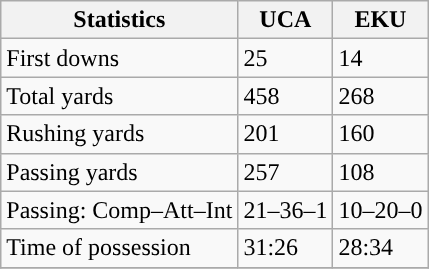<table class="wikitable" style="float: left;">
<tr>
<th>Statistics</th>
<th>UCA</th>
<th>EKU</th>
</tr>
<tr>
<td>First downs</td>
<td>25</td>
<td>14</td>
</tr>
<tr>
<td>Total yards</td>
<td>458</td>
<td>268</td>
</tr>
<tr>
<td>Rushing yards</td>
<td>201</td>
<td>160</td>
</tr>
<tr>
<td>Passing yards</td>
<td>257</td>
<td>108</td>
</tr>
<tr>
<td>Passing: Comp–Att–Int</td>
<td>21–36–1</td>
<td>10–20–0</td>
</tr>
<tr>
<td>Time of possession</td>
<td>31:26</td>
<td>28:34</td>
</tr>
<tr>
</tr>
</table>
